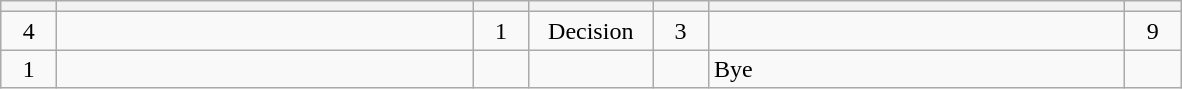<table class="wikitable" style="text-align: center;">
<tr>
<th width=30></th>
<th width=270></th>
<th width=30></th>
<th width=75></th>
<th width=30></th>
<th width=270></th>
<th width=30></th>
</tr>
<tr>
<td>4</td>
<td align=left><strong></strong></td>
<td>1</td>
<td>Decision</td>
<td>3</td>
<td align=left></td>
<td>9</td>
</tr>
<tr>
<td>1</td>
<td align=left><strong></strong></td>
<td></td>
<td></td>
<td></td>
<td align=left>Bye</td>
<td></td>
</tr>
</table>
